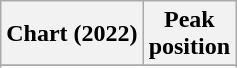<table class="wikitable sortable plainrowheaders" style="text-align:center">
<tr>
<th scope="col">Chart (2022)</th>
<th scope="col">Peak<br>position</th>
</tr>
<tr>
</tr>
<tr>
</tr>
<tr>
</tr>
<tr>
</tr>
<tr>
</tr>
<tr>
</tr>
<tr>
</tr>
<tr>
</tr>
<tr>
</tr>
<tr>
</tr>
<tr>
</tr>
<tr>
</tr>
<tr>
</tr>
<tr>
</tr>
</table>
